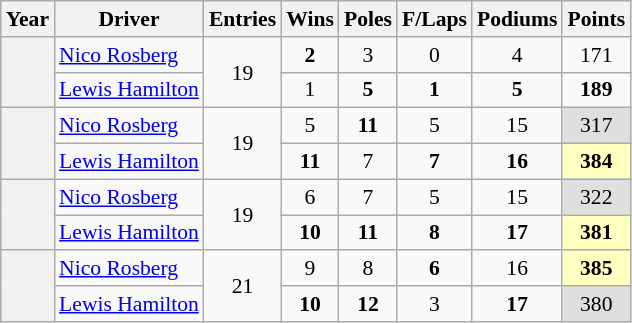<table class="wikitable" style="text-align:center; font-size:90%;">
<tr>
<th>Year</th>
<th>Driver</th>
<th>Entries</th>
<th>Wins</th>
<th>Poles</th>
<th>F/Laps</th>
<th>Podiums</th>
<th>Points</th>
</tr>
<tr>
<th rowspan="2"></th>
<td align=left> <a href='#'>Nico Rosberg</a></td>
<td rowspan="2">19</td>
<td><strong>2</strong></td>
<td>3</td>
<td>0</td>
<td>4</td>
<td>171</td>
</tr>
<tr>
<td align=left> <a href='#'>Lewis Hamilton</a></td>
<td>1</td>
<td><strong>5</strong></td>
<td><strong>1</strong></td>
<td><strong>5</strong></td>
<td><strong>189</strong></td>
</tr>
<tr>
<th rowspan="2"></th>
<td align=left> <a href='#'>Nico Rosberg</a></td>
<td rowspan="2">19</td>
<td>5</td>
<td><strong>11</strong></td>
<td>5</td>
<td>15</td>
<td style="background-color:#DFDFDF">317</td>
</tr>
<tr>
<td align=left> <a href='#'>Lewis Hamilton</a></td>
<td><strong>11</strong></td>
<td>7</td>
<td><strong>7</strong></td>
<td><strong>16</strong></td>
<td style="background:#ffffbf;"><strong>384</strong></td>
</tr>
<tr>
<th rowspan="2"></th>
<td align=left> <a href='#'>Nico Rosberg</a></td>
<td rowspan="2">19</td>
<td>6</td>
<td>7</td>
<td>5</td>
<td>15</td>
<td style="background-color:#DFDFDF">322</td>
</tr>
<tr>
<td align=left> <a href='#'>Lewis Hamilton</a></td>
<td><strong>10</strong></td>
<td><strong>11</strong></td>
<td><strong>8</strong></td>
<td><strong>17</strong></td>
<td style="background:#ffffbf;"><strong>381</strong></td>
</tr>
<tr>
<th rowspan="2"></th>
<td align=left> <a href='#'>Nico Rosberg</a></td>
<td rowspan="2">21</td>
<td>9</td>
<td>8</td>
<td><strong>6</strong></td>
<td>16</td>
<td style="background:#ffffbf;"><strong>385</strong></td>
</tr>
<tr>
<td align=left> <a href='#'>Lewis Hamilton</a></td>
<td><strong>10</strong></td>
<td><strong>12</strong></td>
<td>3</td>
<td><strong>17</strong></td>
<td style="background-color:#DFDFDF">380</td>
</tr>
</table>
